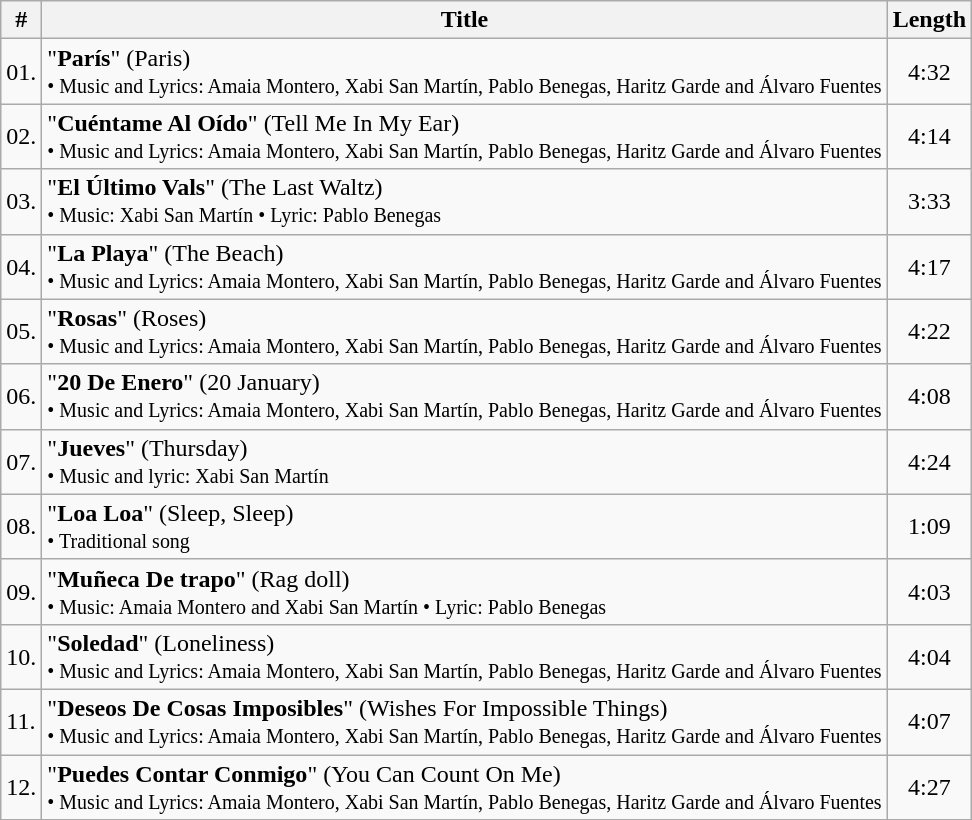<table class="wikitable">
<tr>
<th>#</th>
<th>Title</th>
<th>Length</th>
</tr>
<tr>
<td>01.</td>
<td>"<strong>París</strong>" (Paris)<br><small>• Music and Lyrics: Amaia Montero, Xabi San Martín, Pablo Benegas, Haritz Garde and Álvaro Fuentes</small></td>
<td align="center">4:32</td>
</tr>
<tr>
<td>02.</td>
<td>"<strong>Cuéntame Al Oído</strong>" (Tell Me In My Ear)<br><small>• Music and Lyrics: Amaia Montero, Xabi San Martín, Pablo Benegas, Haritz Garde and Álvaro Fuentes</small></td>
<td align="center">4:14</td>
</tr>
<tr>
<td>03.</td>
<td>"<strong>El Último Vals</strong>" (The Last Waltz)<br><small>• Music: Xabi San Martín • Lyric: Pablo Benegas</small></td>
<td align="center">3:33</td>
</tr>
<tr>
<td>04.</td>
<td>"<strong>La Playa</strong>" (The Beach)<br><small>• Music and Lyrics: Amaia Montero, Xabi San Martín, Pablo Benegas, Haritz Garde and Álvaro Fuentes</small></td>
<td align="center">4:17</td>
</tr>
<tr>
<td>05.</td>
<td>"<strong>Rosas</strong>" (Roses)<br><small>• Music and Lyrics: Amaia Montero, Xabi San Martín, Pablo Benegas, Haritz Garde and Álvaro Fuentes</small></td>
<td align="center">4:22</td>
</tr>
<tr>
<td>06.</td>
<td>"<strong>20 De Enero</strong>" (20 January)<br><small>• Music and Lyrics: Amaia Montero, Xabi San Martín, Pablo Benegas, Haritz Garde and Álvaro Fuentes</small></td>
<td align="center">4:08</td>
</tr>
<tr>
<td>07.</td>
<td>"<strong>Jueves</strong>" (Thursday)<br><small>• Music and lyric: Xabi San Martín</small></td>
<td align="center">4:24</td>
</tr>
<tr>
<td>08.</td>
<td>"<strong>Loa Loa</strong>" (Sleep, Sleep)<br><small>• Traditional song</small></td>
<td align="center">1:09</td>
</tr>
<tr>
<td>09.</td>
<td>"<strong>Muñeca De trapo</strong>" (Rag doll)<br><small>• Music: Amaia Montero and Xabi San Martín • Lyric: Pablo Benegas</small></td>
<td align="center">4:03</td>
</tr>
<tr>
<td>10.</td>
<td>"<strong>Soledad</strong>" (Loneliness)<br><small>• Music and Lyrics: Amaia Montero, Xabi San Martín, Pablo Benegas, Haritz Garde and Álvaro Fuentes</small></td>
<td align="center">4:04</td>
</tr>
<tr>
<td>11.</td>
<td>"<strong>Deseos De Cosas Imposibles</strong>" (Wishes For Impossible Things)<br><small>• Music and Lyrics: Amaia Montero, Xabi San Martín, Pablo Benegas, Haritz Garde and Álvaro Fuentes</small></td>
<td align="center">4:07</td>
</tr>
<tr>
<td>12.</td>
<td>"<strong>Puedes Contar Conmigo</strong>" (You Can Count On Me)<br><small>• Music and Lyrics: Amaia Montero, Xabi San Martín, Pablo Benegas, Haritz Garde and Álvaro Fuentes</small></td>
<td align="center">4:27</td>
</tr>
</table>
